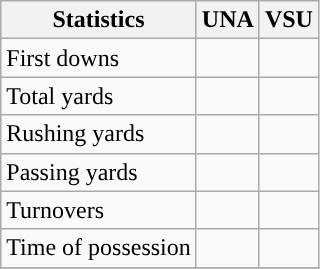<table class="wikitable" style="float: left;">
<tr>
<th>Statistics</th>
<th>UNA</th>
<th>VSU</th>
</tr>
<tr>
<td>First downs</td>
<td></td>
<td></td>
</tr>
<tr>
<td>Total yards</td>
<td></td>
<td></td>
</tr>
<tr>
<td>Rushing yards</td>
<td></td>
<td></td>
</tr>
<tr>
<td>Passing yards</td>
<td></td>
<td></td>
</tr>
<tr>
<td>Turnovers</td>
<td></td>
<td></td>
</tr>
<tr>
<td>Time of possession</td>
<td></td>
<td></td>
</tr>
<tr>
</tr>
</table>
